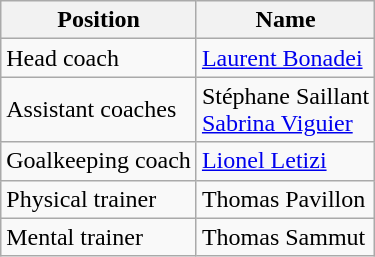<table class="wikitable">
<tr>
<th>Position</th>
<th>Name</th>
</tr>
<tr>
<td>Head coach</td>
<td> <a href='#'>Laurent Bonadei</a></td>
</tr>
<tr>
<td>Assistant coaches</td>
<td> Stéphane Saillant<br> <a href='#'>Sabrina Viguier</a></td>
</tr>
<tr>
<td>Goalkeeping coach</td>
<td> <a href='#'>Lionel Letizi</a></td>
</tr>
<tr>
<td>Physical trainer</td>
<td> Thomas Pavillon</td>
</tr>
<tr>
<td>Mental trainer</td>
<td> Thomas Sammut</td>
</tr>
</table>
